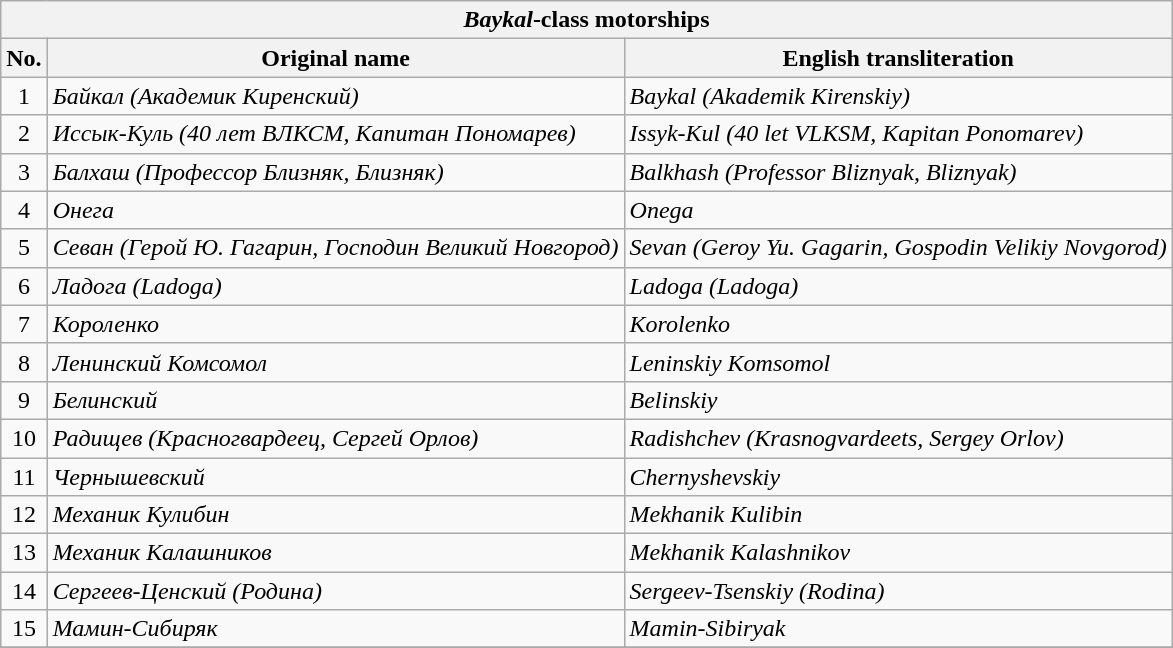<table class="wikitable" style="text-align:center">
<tr>
<th colspan="3" style="text-align:center"><em>Baykal</em>-class motorships</th>
</tr>
<tr>
<th>No.</th>
<th align=Left>Original name</th>
<th align=Left>English transliteration</th>
</tr>
<tr>
<td>1</td>
<td align=Left><em>Байкал (Академик Киренский)</em></td>
<td align=Left><em>Baykal (Akademik Kirenskiy)</em></td>
</tr>
<tr>
<td>2</td>
<td align=Left><em>Иссык-Куль (40 лет ВЛКСМ, Капитан Пономарев)</em></td>
<td align=Left><em>Issyk-Kul (40 let VLKSM, Kapitan Ponomarev)</em></td>
</tr>
<tr>
<td>3</td>
<td align=Left><em>Балхаш (Профессор Близняк, Близняк)</em></td>
<td align=Left><em>Balkhash (Professor Bliznyak, Bliznyak)</em></td>
</tr>
<tr>
<td>4</td>
<td align=Left><em>Онега</em></td>
<td align=Left><em>Onega</em></td>
</tr>
<tr>
<td>5</td>
<td align=Left><em>Севан (Герой Ю. Гагарин, Господин Великий Новгород)</em></td>
<td align=Left><em>Sevan (Geroy Yu. Gagarin, Gospodin Velikiy Novgorod)</em></td>
</tr>
<tr>
<td>6</td>
<td align=Left><em>Ладога (Ladoga)</em></td>
<td align=Left><em>Ladoga (Ladoga)</em></td>
</tr>
<tr>
<td>7</td>
<td align=Left><em>Короленко</em></td>
<td align=Left><em>Korolenko</em></td>
</tr>
<tr>
<td>8</td>
<td align=Left><em>Ленинский Комсомол</em></td>
<td align=Left><em>Leninskiy Komsomol</em></td>
</tr>
<tr>
<td>9</td>
<td align=Left><em>Белинский</em></td>
<td align=Left><em>Belinskiy</em></td>
</tr>
<tr>
<td>10</td>
<td align=Left><em>Радищев (Красногвардеец, Сергей Орлов)</em></td>
<td align=Left><em>Radishchev (Krasnogvardeets, Sergey Orlov)</em></td>
</tr>
<tr>
<td>11</td>
<td align=Left><em>Чернышевский</em></td>
<td align=Left><em>Chernyshevskiy</em></td>
</tr>
<tr>
<td>12</td>
<td align=Left><em>Механик Кулибин</em></td>
<td align=Left><em>Mekhanik Kulibin</em></td>
</tr>
<tr>
<td>13</td>
<td align=Left><em>Механик Калашников</em></td>
<td align=Left><em>Mekhanik Kalashnikov</em></td>
</tr>
<tr>
<td>14</td>
<td align=Left><em>Сергеев-Ценский (Родина)</em></td>
<td align=Left><em>Sergeev-Tsenskiy (Rodina)</em></td>
</tr>
<tr>
<td>15</td>
<td align=Left><em>Мамин-Сибиряк</em></td>
<td align=Left><em>Mamin-Sibiryak</em></td>
</tr>
<tr>
</tr>
</table>
